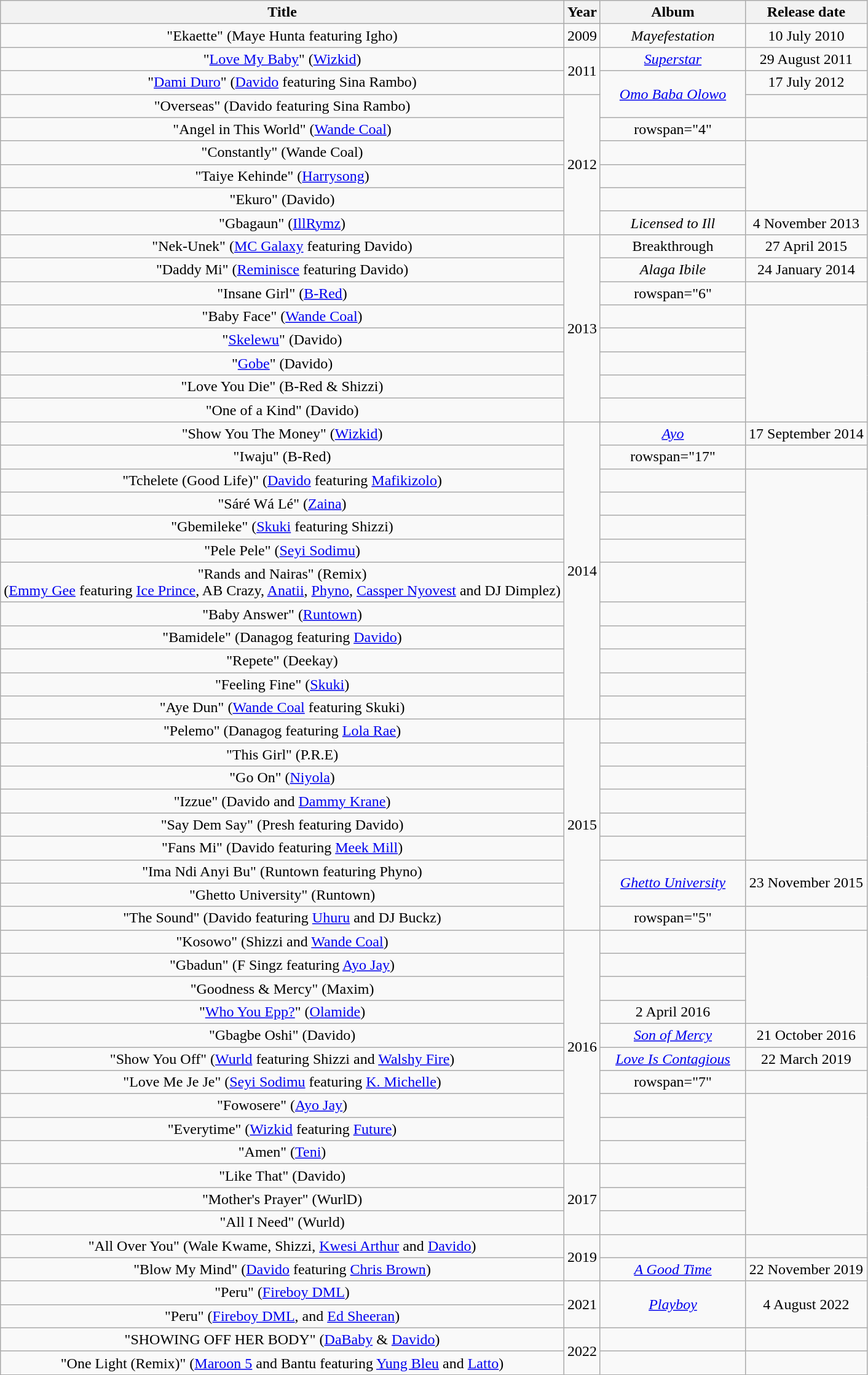<table class="wikitable plainrowheaders" style="text-align:center;" border="1">
<tr>
<th>Title</th>
<th>Year</th>
<th width="150">Album</th>
<th>Release date</th>
</tr>
<tr>
<td>"Ekaette" <span>(Maye Hunta featuring Igho)</span></td>
<td>2009</td>
<td><em>Mayefestation</em></td>
<td>10 July 2010</td>
</tr>
<tr>
<td>"<a href='#'>Love My Baby</a>" <span>(<a href='#'>Wizkid</a>)</span></td>
<td rowspan="2">2011</td>
<td><em><a href='#'>Superstar</a></em></td>
<td>29 August 2011</td>
</tr>
<tr>
<td>"<a href='#'>Dami Duro</a>" <span>(<a href='#'>Davido</a> featuring Sina Rambo)</span></td>
<td rowspan="2"><em><a href='#'>Omo Baba Olowo</a></em></td>
<td>17 July 2012</td>
</tr>
<tr>
<td>"Overseas" <span>(Davido featuring Sina Rambo)</span></td>
<td rowspan="6">2012</td>
<td></td>
</tr>
<tr>
<td>"Angel in This World" <span>(<a href='#'>Wande Coal</a>)</span></td>
<td>rowspan="4" </td>
<td></td>
</tr>
<tr>
<td>"Constantly" <span>(Wande Coal)</span></td>
<td></td>
</tr>
<tr>
<td>"Taiye Kehinde" <span>(<a href='#'>Harrysong</a>)</span></td>
<td></td>
</tr>
<tr>
<td>"Ekuro" <span>(Davido)</span></td>
<td></td>
</tr>
<tr>
<td>"Gbagaun" <span>(<a href='#'>IllRymz</a>)</span></td>
<td><em>Licensed to Ill</em></td>
<td>4 November 2013</td>
</tr>
<tr>
<td>"Nek-Unek" <span>(<a href='#'>MC Galaxy</a> featuring Davido)</span></td>
<td rowspan="8">2013</td>
<td>Breakthrough</td>
<td>27 April 2015</td>
</tr>
<tr>
<td>"Daddy Mi" <span>(<a href='#'>Reminisce</a> featuring Davido)</span></td>
<td><em>Alaga Ibile</em></td>
<td>24 January 2014</td>
</tr>
<tr>
<td>"Insane Girl" <span>(<a href='#'>B-Red</a>)</span></td>
<td>rowspan="6" </td>
<td></td>
</tr>
<tr>
<td>"Baby Face" <span>(<a href='#'>Wande Coal</a>)</span></td>
<td></td>
</tr>
<tr>
<td>"<a href='#'>Skelewu</a>" <span>(Davido)</span></td>
<td></td>
</tr>
<tr>
<td>"<a href='#'>Gobe</a>" <span>(Davido)</span></td>
<td></td>
</tr>
<tr>
<td>"Love You Die" <span>(B-Red & Shizzi)</span></td>
<td></td>
</tr>
<tr>
<td>"One of a Kind" <span>(Davido)</span></td>
<td></td>
</tr>
<tr>
<td>"Show You The Money" <span>(<a href='#'>Wizkid</a>)</span></td>
<td rowspan="12">2014</td>
<td><em><a href='#'>Ayo</a></em></td>
<td>17 September 2014</td>
</tr>
<tr>
<td>"Iwaju" <span>(B-Red)</span></td>
<td>rowspan="17" </td>
<td></td>
</tr>
<tr>
<td>"Tchelete (Good Life)" <span>(<a href='#'>Davido</a> featuring <a href='#'>Mafikizolo</a>)</span></td>
<td></td>
</tr>
<tr>
<td>"Sáré Wá Lé" <span>(<a href='#'>Zaina</a>)</span></td>
<td></td>
</tr>
<tr>
<td>"Gbemileke" <span>(<a href='#'>Skuki</a> featuring Shizzi)</span></td>
<td></td>
</tr>
<tr>
<td>"Pele Pele" <span>(<a href='#'>Seyi Sodimu</a>)</span></td>
<td></td>
</tr>
<tr>
<td>"Rands and Nairas" (Remix) <br><span>(<a href='#'>Emmy Gee</a> featuring <a href='#'>Ice Prince</a>, AB Crazy, <a href='#'>Anatii</a>, <a href='#'>Phyno</a>, <a href='#'>Cassper Nyovest</a> and DJ Dimplez)</span></td>
<td></td>
</tr>
<tr>
<td>"Baby Answer" <span>(<a href='#'>Runtown</a>)</span></td>
<td></td>
</tr>
<tr>
<td>"Bamidele" <span>(Danagog featuring <a href='#'>Davido</a>)</span></td>
<td></td>
</tr>
<tr>
<td>"Repete" <span>(Deekay)</span></td>
<td></td>
</tr>
<tr>
<td>"Feeling Fine" <span>(<a href='#'>Skuki</a>)</span></td>
<td></td>
</tr>
<tr>
<td>"Aye Dun" <span>(<a href='#'>Wande Coal</a> featuring Skuki)</span></td>
<td></td>
</tr>
<tr>
<td>"Pelemo" <span>(Danagog featuring <a href='#'>Lola Rae</a>)</span></td>
<td rowspan="9">2015</td>
<td></td>
</tr>
<tr>
<td>"This Girl" <span>(P.R.E)</span></td>
<td></td>
</tr>
<tr>
<td>"Go On" <span>(<a href='#'>Niyola</a>)</span></td>
<td></td>
</tr>
<tr>
<td>"Izzue" <span>(Davido and <a href='#'>Dammy Krane</a>)</span></td>
<td></td>
</tr>
<tr>
<td>"Say Dem Say" <span>(Presh featuring Davido)</span></td>
<td></td>
</tr>
<tr>
<td>"Fans Mi" <span>(Davido featuring <a href='#'>Meek Mill</a>)</span></td>
<td></td>
</tr>
<tr>
<td>"Ima Ndi Anyi Bu" <span>(Runtown featuring Phyno)</span></td>
<td rowspan="2"><em><a href='#'>Ghetto University</a></em></td>
<td rowspan="2">23 November 2015</td>
</tr>
<tr>
<td>"Ghetto University" <span>(Runtown)</span></td>
</tr>
<tr>
<td>"The Sound" <span>(Davido featuring <a href='#'>Uhuru</a> and DJ Buckz)</span></td>
<td>rowspan="5" </td>
<td></td>
</tr>
<tr>
<td>"Kosowo" <span>(Shizzi and <a href='#'>Wande Coal</a>)</span></td>
<td rowspan="10">2016</td>
<td></td>
</tr>
<tr>
<td>"Gbadun" <span>(F Singz featuring <a href='#'>Ayo Jay</a>)</span></td>
<td></td>
</tr>
<tr>
<td>"Goodness & Mercy" <span>(Maxim)</span></td>
<td></td>
</tr>
<tr>
<td>"<a href='#'>Who You Epp?</a>" <span>(<a href='#'>Olamide</a>)</span></td>
<td>2 April 2016</td>
</tr>
<tr>
<td>"Gbagbe Oshi" <span>(Davido)</span></td>
<td><em><a href='#'>Son of Mercy</a></em></td>
<td>21 October 2016</td>
</tr>
<tr>
<td>"Show You Off" <span>(<a href='#'>Wurld</a> featuring Shizzi and <a href='#'>Walshy Fire</a>)</span></td>
<td><em><a href='#'>Love Is Contagious</a></em></td>
<td>22 March 2019</td>
</tr>
<tr>
<td>"Love Me Je Je" <span>(<a href='#'>Seyi Sodimu</a> featuring <a href='#'>K. Michelle</a>)</span></td>
<td>rowspan="7" </td>
<td></td>
</tr>
<tr>
<td>"Fowosere" <span>(<a href='#'>Ayo Jay</a>)</span></td>
<td></td>
</tr>
<tr>
<td>"Everytime" <span>(<a href='#'>Wizkid</a> featuring <a href='#'>Future</a>)</span></td>
<td></td>
</tr>
<tr>
<td>"Amen" <span>(<a href='#'>Teni</a>)</span></td>
<td></td>
</tr>
<tr>
<td>"Like That" <span>(Davido)</span></td>
<td rowspan="3">2017</td>
<td></td>
</tr>
<tr>
<td>"Mother's Prayer" <span>(WurlD)</span></td>
<td></td>
</tr>
<tr>
<td>"All I Need" <span>(Wurld)</span></td>
<td></td>
</tr>
<tr>
<td>"All Over You" <span>(Wale Kwame, Shizzi, <a href='#'>Kwesi Arthur</a> and <a href='#'>Davido</a>)</span></td>
<td rowspan="2">2019</td>
<td></td>
<td></td>
</tr>
<tr>
<td>"Blow My Mind" <span>(<a href='#'>Davido</a> featuring <a href='#'>Chris Brown</a>)</span></td>
<td><em><a href='#'>A Good Time</a></em></td>
<td>22 November 2019</td>
</tr>
<tr>
<td>"Peru" <span>(<a href='#'>Fireboy DML</a>)</span></td>
<td rowspan="2">2021</td>
<td rowspan="2"><em><a href='#'>Playboy</a></em></td>
<td rowspan="2">4 August 2022</td>
</tr>
<tr>
<td>"Peru" <span>(<a href='#'>Fireboy DML</a>, and <a href='#'>Ed Sheeran</a>)</span></td>
</tr>
<tr>
<td>"SHOWING OFF HER BODY" <span>(<a href='#'>DaBaby</a> & <a href='#'>Davido</a>)</span></td>
<td rowspan="2">2022</td>
<td></td>
<td></td>
</tr>
<tr>
<td>"One Light (Remix)" <span>(<a href='#'>Maroon 5</a> and Bantu featuring <a href='#'>Yung Bleu</a> and <a href='#'>Latto</a>)</span></td>
<td></td>
<td></td>
</tr>
</table>
